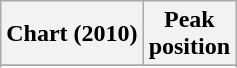<table class="wikitable sortable plainrowheaders" style="text-align:center">
<tr>
<th scope="col">Chart (2010)</th>
<th scope="col">Peak<br> position</th>
</tr>
<tr>
</tr>
<tr>
</tr>
<tr>
</tr>
<tr>
</tr>
</table>
